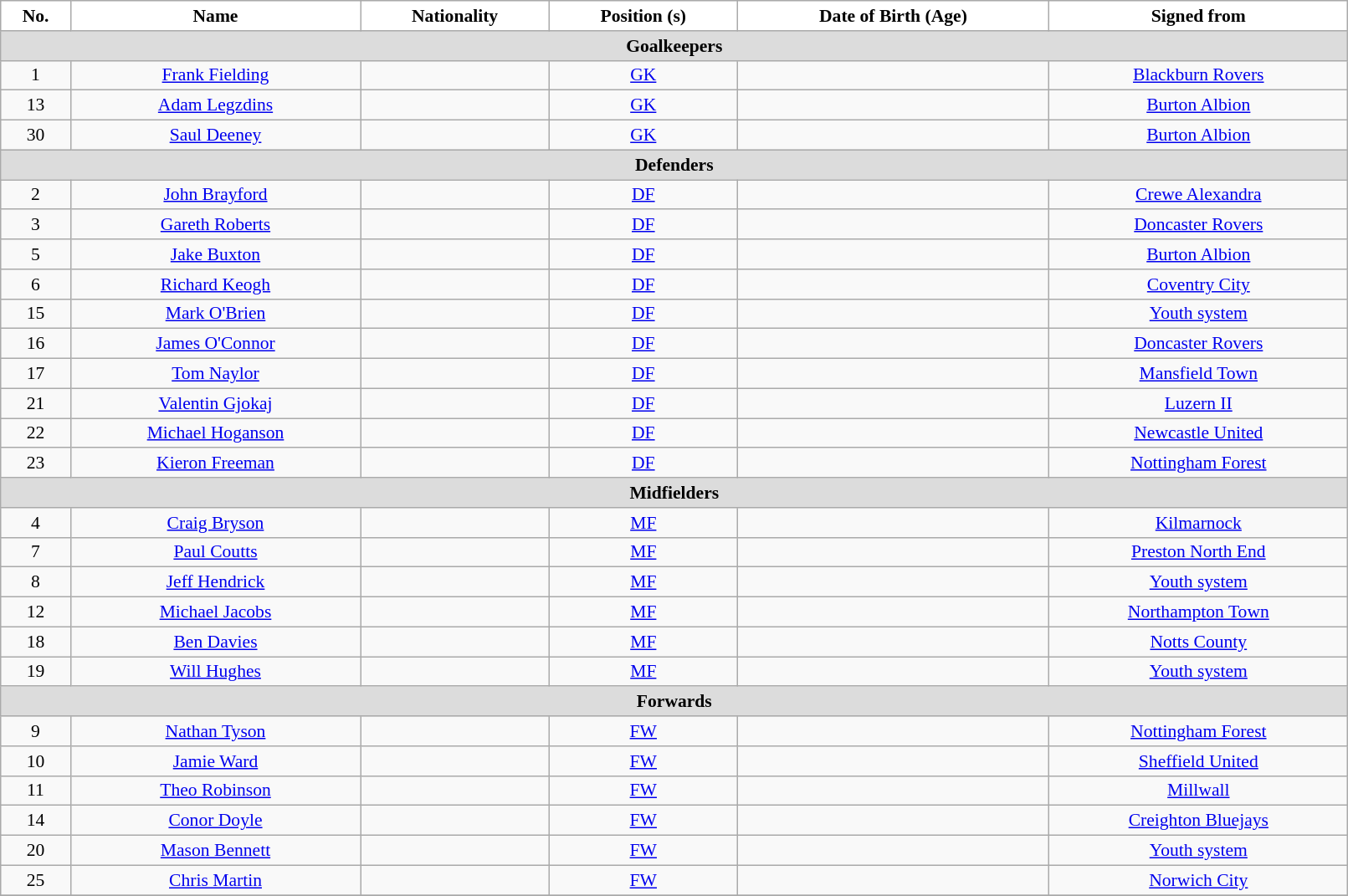<table class="wikitable" style="text-align:center; font-size:90%; width:85%;">
<tr>
<th style="background:#FFFFFF; color:solid black; text-align:center;">No.</th>
<th style="background:#FFFFFF; color:solid black; text-align:center;">Name</th>
<th style="background:#FFFFFF; color:solid black; text-align:center;">Nationality</th>
<th style="background:#FFFFFF; color:solid black; text-align:center;">Position (s)</th>
<th style="background:#FFFFFF; color:solid black; text-align:center;">Date of Birth (Age)</th>
<th style="background:#FFFFFF; color:solid black; text-align:center;">Signed from</th>
</tr>
<tr>
<th colspan="6" style="background:#dcdcdc; text-align:center;">Goalkeepers</th>
</tr>
<tr>
<td>1</td>
<td><a href='#'>Frank Fielding</a></td>
<td></td>
<td><a href='#'>GK</a></td>
<td></td>
<td> <a href='#'>Blackburn Rovers</a></td>
</tr>
<tr>
<td>13</td>
<td><a href='#'>Adam Legzdins</a></td>
<td></td>
<td><a href='#'>GK</a></td>
<td></td>
<td> <a href='#'>Burton Albion</a></td>
</tr>
<tr>
<td>30</td>
<td><a href='#'>Saul Deeney</a></td>
<td></td>
<td><a href='#'>GK</a></td>
<td></td>
<td> <a href='#'>Burton Albion</a></td>
</tr>
<tr>
<th colspan="6" style="background:#dcdcdc; text-align:center;">Defenders</th>
</tr>
<tr>
<td>2</td>
<td><a href='#'>John Brayford</a></td>
<td></td>
<td><a href='#'>DF</a></td>
<td></td>
<td> <a href='#'>Crewe Alexandra</a></td>
</tr>
<tr>
<td>3</td>
<td><a href='#'>Gareth Roberts</a></td>
<td></td>
<td><a href='#'>DF</a></td>
<td></td>
<td> <a href='#'>Doncaster Rovers</a></td>
</tr>
<tr>
<td>5</td>
<td><a href='#'>Jake Buxton</a></td>
<td></td>
<td><a href='#'>DF</a></td>
<td></td>
<td> <a href='#'>Burton Albion</a></td>
</tr>
<tr>
<td>6</td>
<td><a href='#'>Richard Keogh</a></td>
<td></td>
<td><a href='#'>DF</a></td>
<td></td>
<td> <a href='#'>Coventry City</a></td>
</tr>
<tr>
<td>15</td>
<td><a href='#'>Mark O'Brien</a></td>
<td></td>
<td><a href='#'>DF</a></td>
<td></td>
<td><a href='#'>Youth system</a></td>
</tr>
<tr>
<td>16</td>
<td><a href='#'>James O'Connor</a></td>
<td></td>
<td><a href='#'>DF</a></td>
<td></td>
<td> <a href='#'>Doncaster Rovers</a></td>
</tr>
<tr>
<td>17</td>
<td><a href='#'>Tom Naylor</a></td>
<td></td>
<td><a href='#'>DF</a></td>
<td></td>
<td> <a href='#'>Mansfield Town</a></td>
</tr>
<tr>
<td>21</td>
<td><a href='#'>Valentin Gjokaj</a></td>
<td></td>
<td><a href='#'>DF</a></td>
<td></td>
<td> <a href='#'>Luzern II</a></td>
</tr>
<tr>
<td>22</td>
<td><a href='#'>Michael Hoganson</a></td>
<td></td>
<td><a href='#'>DF</a></td>
<td></td>
<td> <a href='#'>Newcastle United</a></td>
</tr>
<tr>
<td>23</td>
<td><a href='#'>Kieron Freeman</a></td>
<td></td>
<td><a href='#'>DF</a></td>
<td></td>
<td> <a href='#'>Nottingham Forest</a></td>
</tr>
<tr>
<th colspan="6" style="background:#dcdcdc; text-align:center;">Midfielders</th>
</tr>
<tr>
<td>4</td>
<td><a href='#'>Craig Bryson</a></td>
<td></td>
<td><a href='#'>MF</a></td>
<td></td>
<td> <a href='#'>Kilmarnock</a></td>
</tr>
<tr>
<td>7</td>
<td><a href='#'>Paul Coutts</a></td>
<td></td>
<td><a href='#'>MF</a></td>
<td></td>
<td> <a href='#'>Preston North End</a></td>
</tr>
<tr>
<td>8</td>
<td><a href='#'>Jeff Hendrick</a></td>
<td></td>
<td><a href='#'>MF</a></td>
<td></td>
<td><a href='#'>Youth system</a></td>
</tr>
<tr>
<td>12</td>
<td><a href='#'>Michael Jacobs</a></td>
<td></td>
<td><a href='#'>MF</a></td>
<td></td>
<td> <a href='#'>Northampton Town</a></td>
</tr>
<tr>
<td>18</td>
<td><a href='#'>Ben Davies</a></td>
<td></td>
<td><a href='#'>MF</a></td>
<td></td>
<td> <a href='#'>Notts County</a></td>
</tr>
<tr>
<td>19</td>
<td><a href='#'>Will Hughes</a></td>
<td></td>
<td><a href='#'>MF</a></td>
<td></td>
<td><a href='#'>Youth system</a></td>
</tr>
<tr>
<th colspan="6" style="background:#dcdcdc; text-align:center;">Forwards</th>
</tr>
<tr>
<td>9</td>
<td><a href='#'>Nathan Tyson</a></td>
<td></td>
<td><a href='#'>FW</a></td>
<td></td>
<td> <a href='#'>Nottingham Forest</a></td>
</tr>
<tr>
<td>10</td>
<td><a href='#'>Jamie Ward</a></td>
<td></td>
<td><a href='#'>FW</a></td>
<td></td>
<td> <a href='#'>Sheffield United</a></td>
</tr>
<tr>
<td>11</td>
<td><a href='#'>Theo Robinson</a></td>
<td></td>
<td><a href='#'>FW</a></td>
<td></td>
<td> <a href='#'>Millwall</a></td>
</tr>
<tr>
<td>14</td>
<td><a href='#'>Conor Doyle</a></td>
<td></td>
<td><a href='#'>FW</a></td>
<td></td>
<td> <a href='#'>Creighton Bluejays</a></td>
</tr>
<tr>
<td>20</td>
<td><a href='#'>Mason Bennett</a></td>
<td></td>
<td><a href='#'>FW</a></td>
<td></td>
<td><a href='#'>Youth system</a></td>
</tr>
<tr>
<td>25</td>
<td><a href='#'>Chris Martin</a></td>
<td></td>
<td><a href='#'>FW</a></td>
<td></td>
<td> <a href='#'>Norwich City</a></td>
</tr>
<tr>
</tr>
</table>
